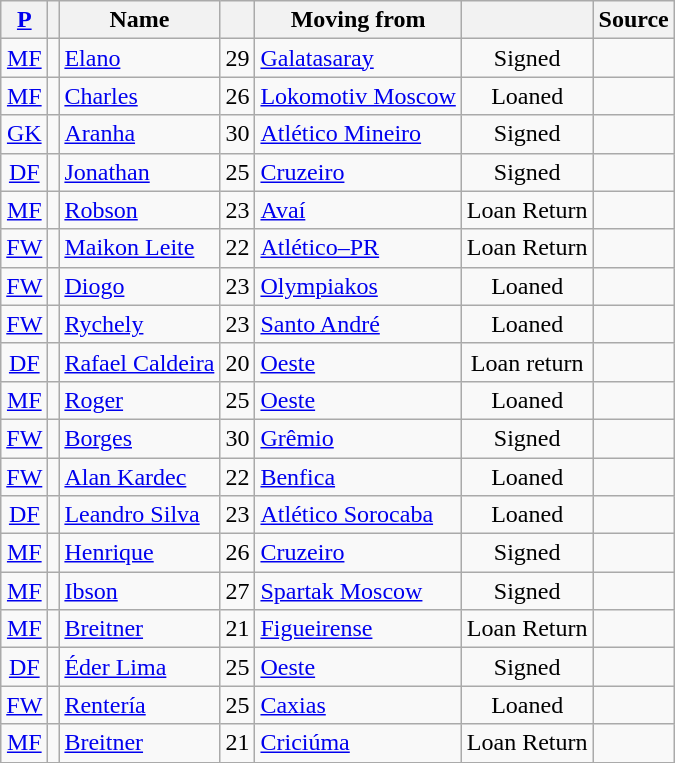<table class="wikitable sortable" style="text-align:center;">
<tr>
<th><a href='#'>P</a></th>
<th></th>
<th>Name</th>
<th></th>
<th>Moving from</th>
<th></th>
<th>Source</th>
</tr>
<tr>
<td><a href='#'>MF</a></td>
<td></td>
<td style="text-align:left;"><a href='#'>Elano</a></td>
<td>29</td>
<td style="text-align:left;"><a href='#'>Galatasaray</a> </td>
<td>Signed</td>
<td><small></small></td>
</tr>
<tr>
<td><a href='#'>MF</a></td>
<td></td>
<td style="text-align:left;"><a href='#'>Charles</a></td>
<td>26</td>
<td style="text-align:left;"><a href='#'>Lokomotiv Moscow</a> </td>
<td>Loaned</td>
<td><small></small></td>
</tr>
<tr>
<td><a href='#'>GK</a></td>
<td></td>
<td style="text-align:left;"><a href='#'>Aranha</a></td>
<td>30</td>
<td style="text-align:left;"><a href='#'>Atlético Mineiro</a></td>
<td>Signed</td>
<td><small></small></td>
</tr>
<tr>
<td><a href='#'>DF</a></td>
<td></td>
<td style="text-align:left;"><a href='#'>Jonathan</a></td>
<td>25</td>
<td style="text-align:left;"><a href='#'>Cruzeiro</a></td>
<td>Signed</td>
<td><small></small></td>
</tr>
<tr>
<td><a href='#'>MF</a></td>
<td></td>
<td style="text-align:left;"><a href='#'>Robson</a></td>
<td>23</td>
<td style="text-align:left;"><a href='#'>Avaí</a></td>
<td>Loan Return</td>
<td></td>
</tr>
<tr>
<td><a href='#'>FW</a></td>
<td></td>
<td style="text-align:left;"><a href='#'>Maikon Leite</a></td>
<td>22</td>
<td style="text-align:left;"><a href='#'>Atlético–PR</a></td>
<td>Loan Return</td>
<td><small></small></td>
</tr>
<tr>
<td><a href='#'>FW</a></td>
<td></td>
<td style="text-align:left;"><a href='#'>Diogo</a></td>
<td>23</td>
<td style="text-align:left;"><a href='#'>Olympiakos</a> </td>
<td>Loaned</td>
<td><small></small></td>
</tr>
<tr>
<td><a href='#'>FW</a></td>
<td></td>
<td style="text-align:left;"><a href='#'>Rychely</a></td>
<td>23</td>
<td style="text-align:left;"><a href='#'>Santo André</a></td>
<td>Loaned</td>
<td><small></small></td>
</tr>
<tr>
<td><a href='#'>DF</a></td>
<td></td>
<td style="text-align:left;"><a href='#'>Rafael Caldeira</a></td>
<td>20</td>
<td style="text-align:left;"><a href='#'>Oeste</a></td>
<td>Loan return</td>
<td></td>
</tr>
<tr>
<td><a href='#'>MF</a></td>
<td></td>
<td style="text-align:left;"><a href='#'>Roger</a></td>
<td>25</td>
<td style="text-align:left;"><a href='#'>Oeste</a></td>
<td>Loaned</td>
<td><small></small></td>
</tr>
<tr>
<td><a href='#'>FW</a></td>
<td></td>
<td style="text-align:left;"><a href='#'>Borges</a></td>
<td>30</td>
<td style="text-align:left;"><a href='#'>Grêmio</a></td>
<td>Signed</td>
<td><small></small></td>
</tr>
<tr>
<td><a href='#'>FW</a></td>
<td></td>
<td style="text-align:left;"><a href='#'>Alan Kardec</a></td>
<td>22</td>
<td style="text-align:left;"><a href='#'>Benfica</a> </td>
<td>Loaned</td>
<td><small></small></td>
</tr>
<tr>
<td><a href='#'>DF</a></td>
<td></td>
<td style="text-align:left;"><a href='#'>Leandro Silva</a></td>
<td>23</td>
<td style="text-align:left;"><a href='#'>Atlético Sorocaba</a></td>
<td>Loaned</td>
<td><small></small></td>
</tr>
<tr>
<td><a href='#'>MF</a></td>
<td></td>
<td style="text-align:left;"><a href='#'>Henrique</a></td>
<td>26</td>
<td style="text-align:left;"><a href='#'>Cruzeiro</a></td>
<td>Signed</td>
<td><small></small></td>
</tr>
<tr>
<td><a href='#'>MF</a></td>
<td></td>
<td style="text-align:left;"><a href='#'>Ibson</a></td>
<td>27</td>
<td style="text-align:left;"><a href='#'>Spartak Moscow</a> </td>
<td>Signed</td>
<td><small></small></td>
</tr>
<tr>
<td><a href='#'>MF</a></td>
<td></td>
<td style="text-align:left;"><a href='#'>Breitner</a></td>
<td>21</td>
<td style="text-align:left;"><a href='#'>Figueirense</a></td>
<td>Loan Return</td>
<td><small></small></td>
</tr>
<tr>
<td><a href='#'>DF</a></td>
<td></td>
<td style="text-align:left;"><a href='#'>Éder Lima</a></td>
<td>25</td>
<td style="text-align:left;"><a href='#'>Oeste</a></td>
<td>Signed</td>
<td><small></small></td>
</tr>
<tr>
<td><a href='#'>FW</a></td>
<td></td>
<td style="text-align:left;"><a href='#'>Rentería</a></td>
<td>25</td>
<td style="text-align:left;"><a href='#'>Caxias</a></td>
<td>Loaned</td>
<td><small></small></td>
</tr>
<tr>
<td><a href='#'>MF</a></td>
<td></td>
<td style="text-align:left;"><a href='#'>Breitner</a></td>
<td>21</td>
<td style="text-align:left;"><a href='#'>Criciúma</a></td>
<td>Loan Return</td>
<td><small></small></td>
</tr>
<tr>
</tr>
</table>
